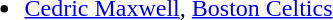<table style="border:0;width:95%;">
<tr style="vertical-align:top;">
<td><br><ul><li><a href='#'>Cedric Maxwell</a>, <a href='#'>Boston Celtics</a></li></ul></td>
</tr>
</table>
